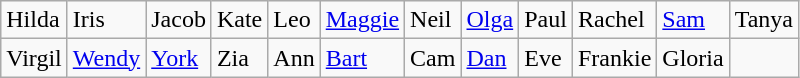<table class="wikitable">
<tr>
<td>Hilda</td>
<td>Iris</td>
<td>Jacob</td>
<td>Kate</td>
<td>Leo</td>
<td><a href='#'>Maggie</a></td>
<td>Neil</td>
<td><a href='#'>Olga</a></td>
<td>Paul</td>
<td>Rachel</td>
<td><a href='#'>Sam</a></td>
<td>Tanya</td>
</tr>
<tr>
<td>Virgil</td>
<td><a href='#'>Wendy</a></td>
<td><a href='#'>York</a></td>
<td>Zia</td>
<td>Ann</td>
<td><a href='#'>Bart</a></td>
<td>Cam</td>
<td><a href='#'>Dan</a></td>
<td>Eve</td>
<td>Frankie</td>
<td>Gloria</td>
</tr>
</table>
